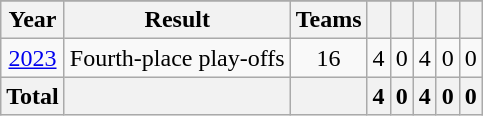<table class="wikitable" style="text-align:center">
<tr>
</tr>
<tr>
<th>Year</th>
<th>Result</th>
<th>Teams</th>
<th></th>
<th></th>
<th></th>
<th></th>
<th></th>
</tr>
<tr>
<td> <a href='#'>2023</a></td>
<td>Fourth-place play-offs</td>
<td>16</td>
<td>4</td>
<td>0</td>
<td>4</td>
<td>0</td>
<td>0</td>
</tr>
<tr>
<th>Total</th>
<th></th>
<th></th>
<th>4</th>
<th>0</th>
<th>4</th>
<th>0</th>
<th>0</th>
</tr>
</table>
